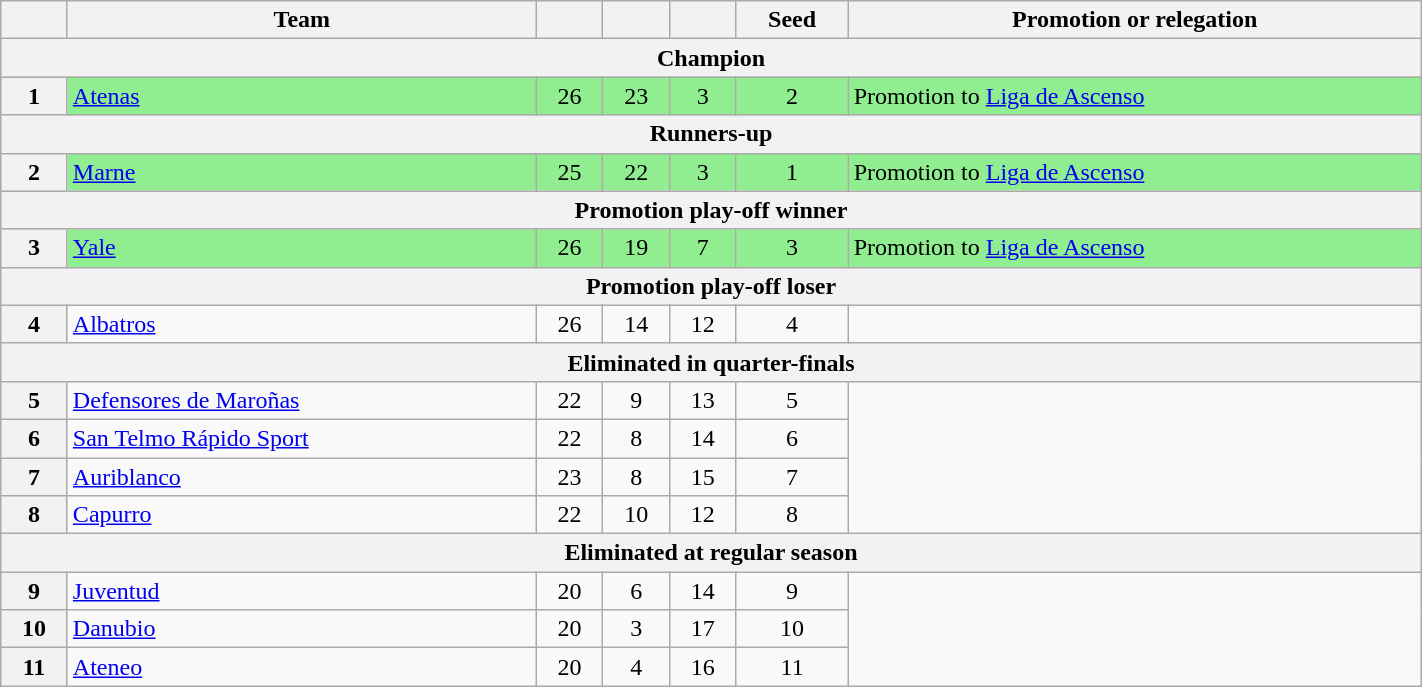<table class="wikitable" width=75% style= align:center">
<tr>
<th></th>
<th width:45%>Team</th>
<th></th>
<th></th>
<th></th>
<th>Seed</th>
<th>Promotion or relegation</th>
</tr>
<tr>
<th colspan="7">Champion</th>
</tr>
<tr bgcolor="lightgreen">
<th>1</th>
<td><a href='#'>Atenas</a></td>
<td align="center">26</td>
<td align="center">23</td>
<td align="center">3</td>
<td align="center">2</td>
<td>Promotion to <a href='#'>Liga de Ascenso</a></td>
</tr>
<tr>
<th colspan="7">Runners-up</th>
</tr>
<tr bgcolor="lightgreen">
<th>2</th>
<td><a href='#'>Marne</a></td>
<td align="center">25</td>
<td align="center">22</td>
<td align="center">3</td>
<td align="center">1</td>
<td>Promotion to <a href='#'>Liga de Ascenso</a></td>
</tr>
<tr>
<th colspan="7">Promotion play-off winner</th>
</tr>
<tr bgcolor="lightgreen">
<th>3</th>
<td><a href='#'>Yale</a></td>
<td align="center">26</td>
<td align="center">19</td>
<td align="center">7</td>
<td align="center">3</td>
<td>Promotion to <a href='#'>Liga de Ascenso</a></td>
</tr>
<tr>
<th colspan="7">Promotion play-off loser</th>
</tr>
<tr>
<th>4</th>
<td><a href='#'>Albatros</a></td>
<td align="center">26</td>
<td align="center">14</td>
<td align="center">12</td>
<td align="center">4</td>
<td></td>
</tr>
<tr>
<th colspan="7">Eliminated in quarter-finals</th>
</tr>
<tr>
<th>5</th>
<td><a href='#'>Defensores de Maroñas</a></td>
<td align="center">22</td>
<td align="center">9</td>
<td align="center">13</td>
<td align="center">5</td>
<td rowspan="4"></td>
</tr>
<tr>
<th>6</th>
<td><a href='#'>San Telmo Rápido Sport</a></td>
<td align="center">22</td>
<td align="center">8</td>
<td align="center">14</td>
<td align="center">6</td>
</tr>
<tr>
<th>7</th>
<td><a href='#'>Auriblanco</a></td>
<td align="center">23</td>
<td align="center">8</td>
<td align="center">15</td>
<td align="center">7</td>
</tr>
<tr>
<th>8</th>
<td><a href='#'>Capurro</a></td>
<td align="center">22</td>
<td align="center">10</td>
<td align="center">12</td>
<td align="center">8</td>
</tr>
<tr>
<th colspan="7">Eliminated at regular season</th>
</tr>
<tr>
<th>9</th>
<td><a href='#'>Juventud</a></td>
<td align="center">20</td>
<td align="center">6</td>
<td align="center">14</td>
<td align="center">9</td>
<td rowspan="5"></td>
</tr>
<tr>
<th>10</th>
<td><a href='#'>Danubio</a></td>
<td align="center">20</td>
<td align="center">3</td>
<td align="center">17</td>
<td align="center">10</td>
</tr>
<tr>
<th>11</th>
<td><a href='#'>Ateneo</a></td>
<td align="center">20</td>
<td align="center">4</td>
<td align="center">16</td>
<td align="center">11</td>
</tr>
</table>
